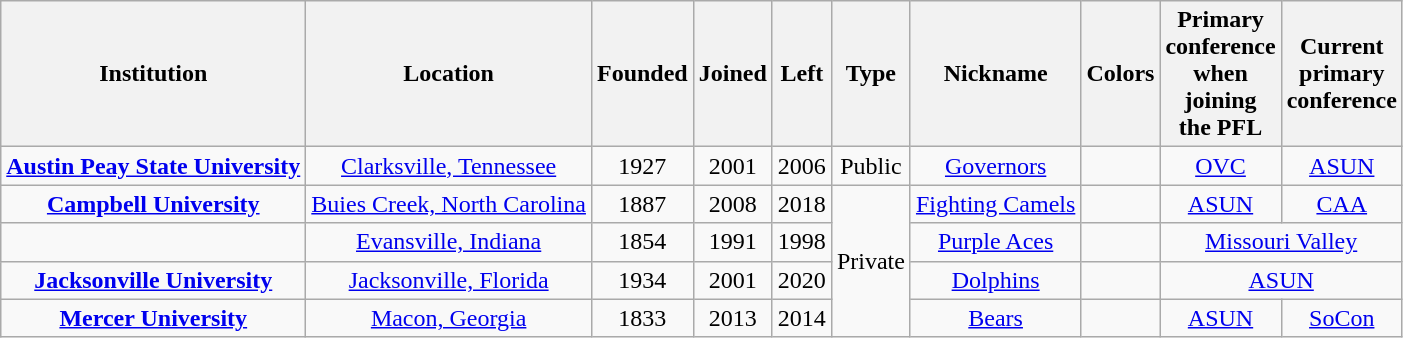<table class="wikitable sortable" style="text-align:center;">
<tr>
<th>Institution</th>
<th>Location</th>
<th>Founded</th>
<th>Joined</th>
<th>Left</th>
<th>Type</th>
<th>Nickname</th>
<th class="unsortable">Colors</th>
<th>Primary<br>conference<br>when<br>joining<br>the PFL</th>
<th>Current<br>primary<br>conference</th>
</tr>
<tr>
<td><strong><a href='#'>Austin Peay State University</a></strong></td>
<td><a href='#'>Clarksville, Tennessee</a></td>
<td>1927</td>
<td>2001</td>
<td>2006</td>
<td>Public</td>
<td><a href='#'>Governors</a></td>
<td></td>
<td colspan="1"><a href='#'>OVC</a></td>
<td colspan="2"><a href='#'>ASUN</a></td>
</tr>
<tr>
<td><strong><a href='#'>Campbell University</a></strong></td>
<td><a href='#'>Buies Creek, North Carolina</a></td>
<td>1887</td>
<td>2008</td>
<td>2018</td>
<td rowspan="4">Private</td>
<td><a href='#'>Fighting Camels</a></td>
<td></td>
<td><a href='#'>ASUN</a></td>
<td><a href='#'>CAA</a></td>
</tr>
<tr>
<td></td>
<td><a href='#'>Evansville, Indiana</a></td>
<td>1854</td>
<td>1991</td>
<td>1998</td>
<td><a href='#'>Purple Aces</a></td>
<td></td>
<td colspan="2"><a href='#'>Missouri Valley</a></td>
</tr>
<tr>
<td><strong><a href='#'>Jacksonville University</a></strong></td>
<td><a href='#'>Jacksonville, Florida</a></td>
<td>1934</td>
<td>2001</td>
<td>2020</td>
<td><a href='#'>Dolphins</a></td>
<td></td>
<td colspan="2"><a href='#'>ASUN</a></td>
</tr>
<tr>
<td><strong><a href='#'>Mercer University</a></strong></td>
<td><a href='#'>Macon, Georgia</a></td>
<td>1833</td>
<td>2013</td>
<td>2014</td>
<td><a href='#'>Bears</a></td>
<td></td>
<td><a href='#'>ASUN</a></td>
<td><a href='#'>SoCon</a></td>
</tr>
</table>
